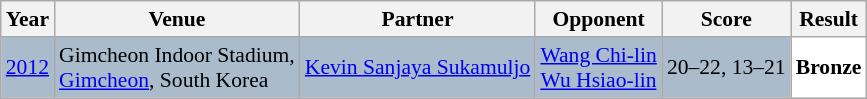<table class="sortable wikitable" style="font-size: 90%">
<tr>
<th>Year</th>
<th>Venue</th>
<th>Partner</th>
<th>Opponent</th>
<th>Score</th>
<th>Result</th>
</tr>
<tr style="background:#AABBCC">
<td align="center"><a href='#'>2012</a></td>
<td align="left">Gimcheon Indoor Stadium,<br><a href='#'>Gimcheon</a>, South Korea</td>
<td align="left"> <a href='#'>Kevin Sanjaya Sukamuljo</a></td>
<td align="left"> <a href='#'>Wang Chi-lin</a><br> <a href='#'>Wu Hsiao-lin</a></td>
<td align="left">20–22, 13–21</td>
<td style="text-align:left; background:white"> <strong>Bronze</strong></td>
</tr>
</table>
